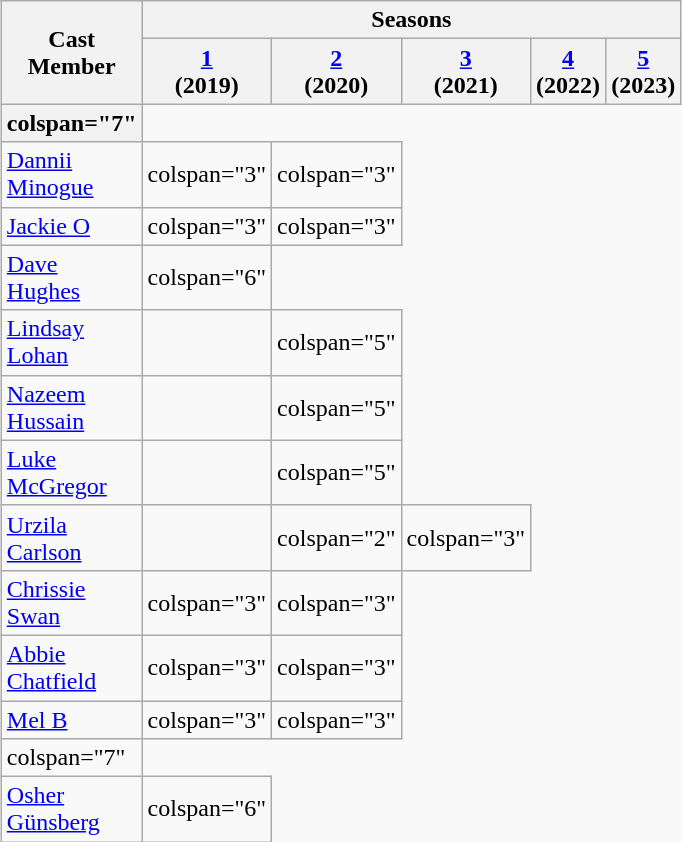<table class="wikitable mw-collapsible mw-collapsed" style="margin-left: auto; margin-right: auto; border: none; width:30%;">
<tr>
<th rowspan="2">Cast Member</th>
<th colspan="5">Seasons</th>
</tr>
<tr>
<th><a href='#'>1</a><br>(2019)</th>
<th><a href='#'>2</a><br>(2020)</th>
<th><a href='#'>3</a><br>(2021)</th>
<th><a href='#'>4</a><br>(2022)</th>
<th><a href='#'>5</a><br>(2023)</th>
</tr>
<tr>
<th>colspan="7" </th>
</tr>
<tr>
<td><a href='#'>Dannii Minogue</a></td>
<td>colspan="3" </td>
<td>colspan="3" </td>
</tr>
<tr>
<td><a href='#'>Jackie O</a></td>
<td>colspan="3" </td>
<td>colspan="3" </td>
</tr>
<tr>
<td><a href='#'>Dave Hughes</a></td>
<td>colspan="6" </td>
</tr>
<tr>
<td><a href='#'>Lindsay Lohan</a></td>
<td></td>
<td>colspan="5" </td>
</tr>
<tr>
<td><a href='#'>Nazeem Hussain</a></td>
<td></td>
<td>colspan="5" </td>
</tr>
<tr>
<td><a href='#'>Luke McGregor</a></td>
<td></td>
<td>colspan="5" </td>
</tr>
<tr>
<td><a href='#'>Urzila Carlson</a></td>
<td></td>
<td>colspan="2" </td>
<td>colspan="3" </td>
</tr>
<tr>
<td><a href='#'>Chrissie Swan</a></td>
<td>colspan="3" </td>
<td>colspan="3" </td>
</tr>
<tr>
<td><a href='#'>Abbie Chatfield</a></td>
<td>colspan="3" </td>
<td>colspan="3" </td>
</tr>
<tr>
<td><a href='#'>Mel B</a></td>
<td>colspan="3" </td>
<td>colspan="3" </td>
</tr>
<tr>
<td>colspan="7" </td>
</tr>
<tr>
<td><a href='#'>Osher Günsberg</a></td>
<td>colspan="6" </td>
</tr>
</table>
